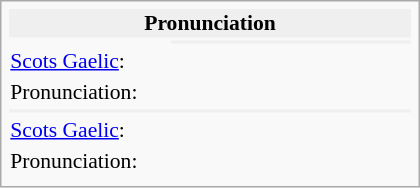<table class="collapsible infobox"  style="width:280px; font-size:90%;">
<tr>
<th colspan="2" style="background:#efefef;">Pronunciation</th>
</tr>
<tr style="vertical-align: top;">
<td style="width: 40%;"></td>
<th colspan="2" style="background:#efefef;"></th>
</tr>
<tr>
<td><a href='#'>Scots Gaelic</a>:</td>
<td></td>
</tr>
<tr>
<td>Pronunciation:</td>
<td></td>
</tr>
<tr>
<th colspan="2" style="background:#efefef;"></th>
</tr>
<tr>
<td><a href='#'>Scots Gaelic</a>:</td>
<td></td>
</tr>
<tr>
<td>Pronunciation:</td>
<td></td>
</tr>
<tr>
</tr>
</table>
